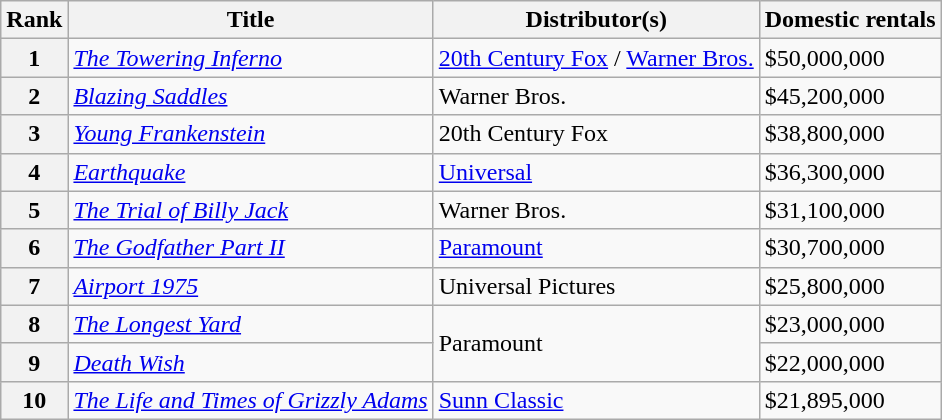<table class="wikitable sortable" style="margin:auto; margin:auto;">
<tr>
<th>Rank</th>
<th>Title</th>
<th>Distributor(s)</th>
<th>Domestic rentals</th>
</tr>
<tr>
<th style="text-align:center;">1</th>
<td><em><a href='#'>The Towering Inferno</a></em></td>
<td><a href='#'>20th Century Fox</a> / <a href='#'>Warner Bros.</a></td>
<td>$50,000,000</td>
</tr>
<tr>
<th style="text-align:center;">2</th>
<td><em><a href='#'>Blazing Saddles</a></em></td>
<td>Warner Bros.</td>
<td>$45,200,000</td>
</tr>
<tr>
<th style="text-align:center;">3</th>
<td><em><a href='#'>Young Frankenstein</a></em></td>
<td>20th Century Fox</td>
<td>$38,800,000</td>
</tr>
<tr>
<th style="text-align:center;">4</th>
<td><em><a href='#'>Earthquake</a></em></td>
<td><a href='#'>Universal</a></td>
<td>$36,300,000</td>
</tr>
<tr>
<th style="text-align:center;">5</th>
<td><em><a href='#'>The Trial of Billy Jack</a></em></td>
<td>Warner Bros.</td>
<td>$31,100,000</td>
</tr>
<tr>
<th style="text-align:center;">6</th>
<td><em><a href='#'>The Godfather Part II</a></em></td>
<td><a href='#'>Paramount</a></td>
<td>$30,700,000</td>
</tr>
<tr>
<th style="text-align:center;">7</th>
<td><em><a href='#'>Airport 1975</a></em></td>
<td>Universal Pictures</td>
<td>$25,800,000</td>
</tr>
<tr>
<th style="text-align:center;">8</th>
<td><em><a href='#'>The Longest Yard</a></em></td>
<td rowspan="2">Paramount</td>
<td>$23,000,000</td>
</tr>
<tr>
<th style="text-align:center;">9</th>
<td><em><a href='#'>Death Wish</a></em></td>
<td>$22,000,000</td>
</tr>
<tr>
<th style="text-align:center;">10</th>
<td><em><a href='#'>The Life and Times of Grizzly Adams</a></em></td>
<td><a href='#'>Sunn Classic</a></td>
<td>$21,895,000</td>
</tr>
</table>
